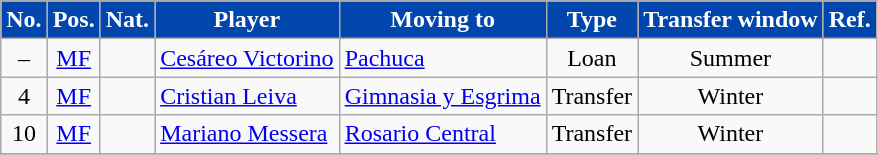<table class="wikitable sortable" style="text-align:center;">
<tr>
<th style=background-color:#0046AD;color:#FFFFFF>No.</th>
<th style=background-color:#0046AD;color:#FFFFFF>Pos.</th>
<th style=background-color:#0046AD;color:#FFFFFF>Nat.</th>
<th style=background-color:#0046AD;color:#FFFFFF>Player</th>
<th style=background-color:#0046AD;color:#FFFFFF>Moving to</th>
<th style=background-color:#0046AD;color:#FFFFFF>Type</th>
<th style=background-color:#0046AD;color:#FFFFFF>Transfer window</th>
<th style=background-color:#0046AD;color:#FFFFFF>Ref.</th>
</tr>
<tr>
<td>–</td>
<td><a href='#'>MF</a></td>
<td></td>
<td align=left><a href='#'>Cesáreo Victorino</a></td>
<td align=left><a href='#'>Pachuca</a></td>
<td>Loan</td>
<td>Summer</td>
<td></td>
</tr>
<tr>
<td>4</td>
<td><a href='#'>MF</a></td>
<td></td>
<td align=left><a href='#'>Cristian Leiva</a></td>
<td align=left> <a href='#'>Gimnasia y Esgrima</a></td>
<td>Transfer</td>
<td>Winter</td>
<td></td>
</tr>
<tr>
<td>10</td>
<td><a href='#'>MF</a></td>
<td></td>
<td align=left><a href='#'>Mariano Messera</a></td>
<td align=left> <a href='#'>Rosario Central</a></td>
<td>Transfer</td>
<td>Winter</td>
<td></td>
</tr>
<tr>
</tr>
</table>
